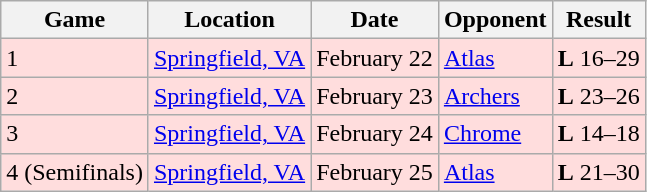<table class="wikitable">
<tr>
<th>Game</th>
<th>Location</th>
<th>Date</th>
<th>Opponent</th>
<th>Result</th>
</tr>
<tr bgcolor="#FFDDDD">
<td>1</td>
<td><a href='#'>Springfield, VA</a></td>
<td>February 22</td>
<td><a href='#'>Atlas</a></td>
<td><strong>L</strong> 16–29</td>
</tr>
<tr bgcolor="#FFDDDD">
<td>2</td>
<td><a href='#'>Springfield, VA</a></td>
<td>February 23</td>
<td><a href='#'>Archers</a></td>
<td><strong>L</strong> 23–26</td>
</tr>
<tr bgcolor="#FFDDDD">
<td>3</td>
<td><a href='#'>Springfield, VA</a></td>
<td>February 24</td>
<td><a href='#'>Chrome</a></td>
<td><strong>L</strong> 14–18</td>
</tr>
<tr bgcolor="#FFDDDD">
<td>4 (Semifinals)</td>
<td><a href='#'>Springfield, VA</a></td>
<td>February 25</td>
<td><a href='#'>Atlas</a></td>
<td><strong>L</strong> 21–30</td>
</tr>
</table>
